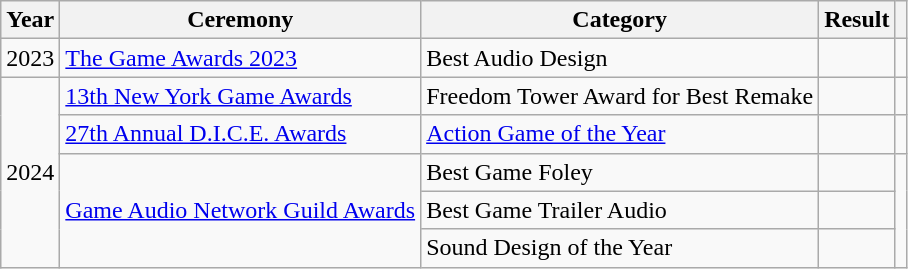<table class="wikitable plainrowheaders sortable" width="auto">
<tr>
<th scope="col">Year</th>
<th scope="col">Ceremony</th>
<th scope="col">Category</th>
<th scope="col">Result</th>
<th scope="col" class="unsortable"></th>
</tr>
<tr>
<td style="text-align:center;">2023</td>
<td><a href='#'>The Game Awards 2023</a></td>
<td>Best Audio Design</td>
<td></td>
<td style="text-align:center;"></td>
</tr>
<tr>
<td rowspan="5" style="text-align:center;">2024</td>
<td><a href='#'>13th New York Game Awards</a></td>
<td>Freedom Tower Award for Best Remake</td>
<td></td>
<td rowspan="1"></td>
</tr>
<tr>
<td><a href='#'>27th Annual D.I.C.E. Awards</a></td>
<td><a href='#'>Action Game of the Year</a></td>
<td></td>
<td style="text-align:center;"></td>
</tr>
<tr>
<td rowspan="3"><a href='#'>Game Audio Network Guild Awards</a></td>
<td>Best Game Foley</td>
<td></td>
<td rowspan="3" style="text-align:center;"></td>
</tr>
<tr>
<td>Best Game Trailer Audio</td>
<td></td>
</tr>
<tr>
<td>Sound Design of the Year</td>
<td></td>
</tr>
</table>
